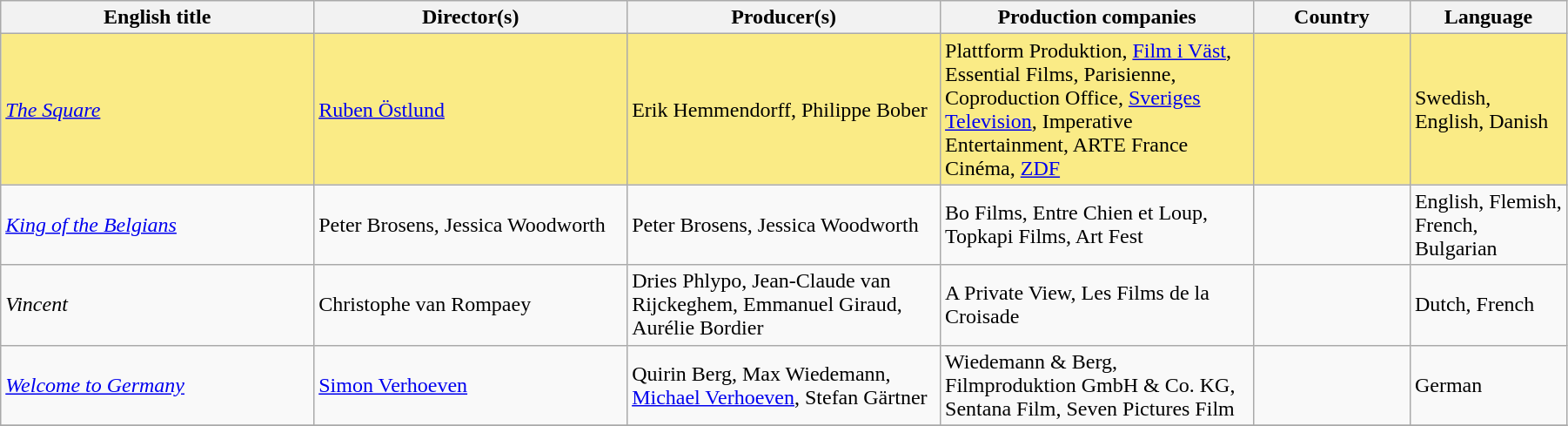<table class="sortable wikitable" width="95%" cellpadding="5">
<tr>
<th width="20%">English title</th>
<th width="20%">Director(s)</th>
<th width="20%">Producer(s)</th>
<th width="20%">Production companies</th>
<th width="10%">Country</th>
<th width="10%">Language</th>
</tr>
<tr style="background:#FAEB86">
<td><em><a href='#'>The Square</a></em></td>
<td><a href='#'>Ruben Östlund</a></td>
<td>Erik Hemmendorff, Philippe Bober</td>
<td>Plattform Produktion, <a href='#'>Film i Väst</a>, Essential Films, Parisienne, Coproduction Office, <a href='#'>Sveriges Television</a>, Imperative Entertainment, ARTE France Cinéma, <a href='#'>ZDF</a></td>
<td>   </td>
<td>Swedish, English, Danish</td>
</tr>
<tr>
<td><em><a href='#'>King of the Belgians</a></em></td>
<td>Peter Brosens, Jessica Woodworth</td>
<td>Peter Brosens, Jessica Woodworth</td>
<td>Bo Films, Entre Chien et Loup, Topkapi Films, Art Fest</td>
<td>  </td>
<td>English, Flemish, French, Bulgarian</td>
</tr>
<tr>
<td><em>Vincent</em></td>
<td>Christophe van Rompaey</td>
<td>Dries Phlypo, Jean-Claude van Rijckeghem, Emmanuel Giraud, Aurélie Bordier</td>
<td>A Private View, Les Films de la Croisade</td>
<td> </td>
<td>Dutch, French</td>
</tr>
<tr>
<td><em><a href='#'>Welcome to Germany</a></em></td>
<td><a href='#'>Simon Verhoeven</a></td>
<td>Quirin Berg, Max Wiedemann, <a href='#'>Michael Verhoeven</a>, Stefan Gärtner</td>
<td>Wiedemann & Berg, Filmproduktion GmbH & Co. KG, Sentana Film, Seven Pictures Film</td>
<td></td>
<td>German</td>
</tr>
<tr>
</tr>
</table>
